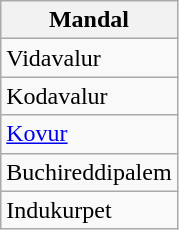<table class="wikitable sortable static-row-numbers static-row-header-hash">
<tr>
<th>Mandal</th>
</tr>
<tr>
<td>Vidavalur</td>
</tr>
<tr>
<td>Kodavalur</td>
</tr>
<tr>
<td><a href='#'>Kovur</a></td>
</tr>
<tr>
<td>Buchireddipalem</td>
</tr>
<tr>
<td>Indukurpet</td>
</tr>
</table>
